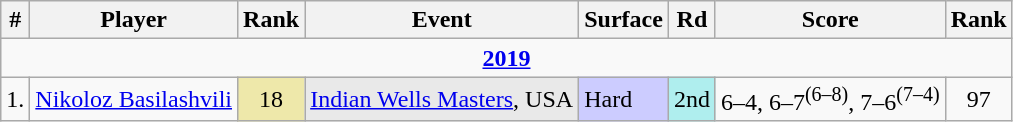<table class="wikitable sortable">
<tr>
<th>#</th>
<th>Player</th>
<th>Rank</th>
<th>Event</th>
<th>Surface</th>
<th>Rd</th>
<th>Score</th>
<th> Rank</th>
</tr>
<tr>
<td colspan="8" style="text-align:center"><strong><a href='#'>2019</a></strong></td>
</tr>
<tr>
<td>1.</td>
<td> <a href='#'>Nikoloz Basilashvili</a></td>
<td align=center bgcolor="eee8aa">18</td>
<td bgcolor="e9e9e9"><a href='#'>Indian Wells Masters</a>, USA</td>
<td bgcolor="ccccff">Hard</td>
<td bgcolor="afeeee">2nd</td>
<td>6–4, 6–7<sup>(6–8)</sup>, 7–6<sup>(7–4)</sup></td>
<td align=center>97</td>
</tr>
</table>
